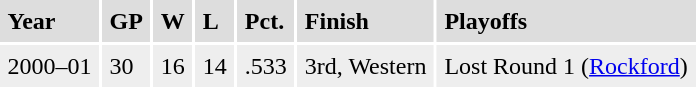<table cellpadding=5>
<tr bgcolor="#dddddd">
<td><strong>Year</strong></td>
<td><strong>GP</strong></td>
<td><strong>W</strong></td>
<td><strong>L</strong></td>
<td><strong>Pct.</strong></td>
<td><strong>Finish</strong></td>
<td><strong>Playoffs</strong></td>
</tr>
<tr bgcolor="#eeeeee">
<td>2000–01</td>
<td>30</td>
<td>16</td>
<td>14</td>
<td>.533</td>
<td>3rd, Western</td>
<td>Lost Round 1 (<a href='#'>Rockford</a>)</td>
</tr>
</table>
